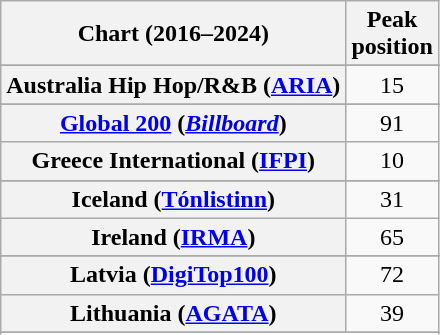<table class="wikitable sortable plainrowheaders" style="text-align:center">
<tr>
<th scope="col">Chart (2016–2024)</th>
<th scope="col">Peak<br>position</th>
</tr>
<tr>
</tr>
<tr>
<th scope="row">Australia Hip Hop/R&B (<a href='#'>ARIA</a>)</th>
<td>15</td>
</tr>
<tr>
</tr>
<tr>
</tr>
<tr>
</tr>
<tr>
</tr>
<tr>
</tr>
<tr>
<th scope="row"><a href='#'>Global 200</a> (<em><a href='#'>Billboard</a></em>)</th>
<td>91</td>
</tr>
<tr>
<th scope="row">Greece International (<a href='#'>IFPI</a>)</th>
<td>10</td>
</tr>
<tr>
</tr>
<tr>
<th scope="row">Iceland (<a href='#'>Tónlistinn</a>)</th>
<td>31</td>
</tr>
<tr>
<th scope="row">Ireland (<a href='#'>IRMA</a>)</th>
<td>65</td>
</tr>
<tr>
</tr>
<tr>
<th scope="row">Latvia (<a href='#'>DigiTop100</a>)</th>
<td>72</td>
</tr>
<tr>
<th scope="row">Lithuania (<a href='#'>AGATA</a>)</th>
<td>39</td>
</tr>
<tr>
</tr>
<tr>
</tr>
<tr>
</tr>
<tr>
</tr>
<tr>
</tr>
<tr>
</tr>
<tr>
</tr>
<tr>
</tr>
<tr>
</tr>
<tr>
</tr>
<tr>
</tr>
</table>
